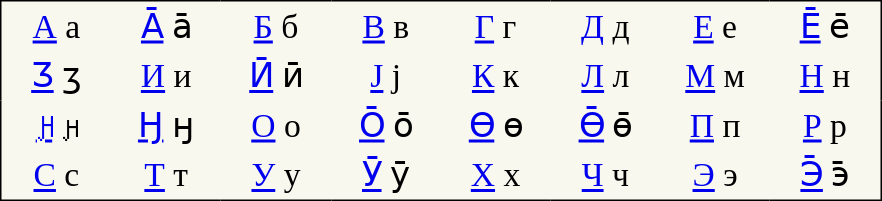<table style="border-color:#000000; border-width:1px; border-style:solid; border-collapse:collapse; background-color:#F8F8EF">
<tr style="font-family:Arial Unicode MS; font-size:1.4em; width:3em; text-align:center;">
<td style="width:3em; padding: 3px;"><a href='#'>А</a> а</td>
<td style="width:3em; padding: 3px;"><a href='#'>А̄</a> а̄</td>
<td style="width:3em; padding: 3px;"><a href='#'>Б</a> б</td>
<td style="width:3em; padding: 3px;"><a href='#'>В</a> в</td>
<td style="width:3em; padding: 3px;"><a href='#'>Г</a> г</td>
<td style="width:3em; padding: 3px;"><a href='#'>Д</a> д</td>
<td style="width:3em; padding: 3px;"><a href='#'>Е</a> е</td>
<td style="width:3em; padding: 3px;"><a href='#'>Е̄</a> е̄</td>
</tr>
<tr style="font-family:Arial Unicode MS; font-size:1.4em; width:3em; text-align:center;">
<td style="width:3em; padding: 3px;"><a href='#'>Ӡ</a> ӡ</td>
<td style="width:3em; padding: 3px;"><a href='#'>И</a> и</td>
<td style="width:3em; padding: 3px;"><a href='#'>Ӣ</a> ӣ</td>
<td style="width:3em; padding: 3px;"><a href='#'>Ј</a> ј</td>
<td style="width:3em; padding: 3px;"><a href='#'>К</a> к</td>
<td style="width:3em; padding: 3px;"><a href='#'>Л</a> л</td>
<td style="width:3em; padding: 3px;"><a href='#'>М</a> м</td>
<td style="width:3em; padding: 3px;"><a href='#'>Н</a> н</td>
</tr>
<tr style="font-family:Arial Unicode MS; font-size:1.4em; width:3em; text-align:center;">
<td style="width:3em; padding: 3px;"><a href='#'>Ԩ</a> ԩ</td>
<td style="width:3em; padding: 3px;"><a href='#'>Ӈ</a> ӈ</td>
<td style="width:3em; padding: 3px;"><a href='#'>О</a> о</td>
<td style="width:3em; padding: 3px;"><a href='#'>О̄</a> о̄</td>
<td style="width:3em; padding: 3px;"><a href='#'>Ө</a> ө</td>
<td style="width:3em; padding: 3px;"><a href='#'>Ө̄</a> ө̄</td>
<td style="width:3em; padding: 3px;"><a href='#'>П</a> п</td>
<td style="width:3em; padding: 3px;"><a href='#'>Р</a> р</td>
</tr>
<tr style="font-family:Arial Unicode MS; font-size:1.4em; width:3em; text-align:center;">
<td style="width:3em; padding: 3px;"><a href='#'>С</a> с</td>
<td style="width:3em; padding: 3px;"><a href='#'>Т</a> т</td>
<td style="width:3em; padding: 3px;"><a href='#'>У</a> у</td>
<td style="width:3em; padding: 3px;"><a href='#'>Ӯ</a> ӯ</td>
<td style="width:3em; padding: 3px;"><a href='#'>Х</a> х</td>
<td style="width:3em; padding: 3px;"><a href='#'>Ч</a> ч</td>
<td style="width:3em; padding: 3px;"><a href='#'>Э</a> э</td>
<td style="width:3em; padding: 3px;"><a href='#'>Э̄</a> э̄</td>
</tr>
</table>
